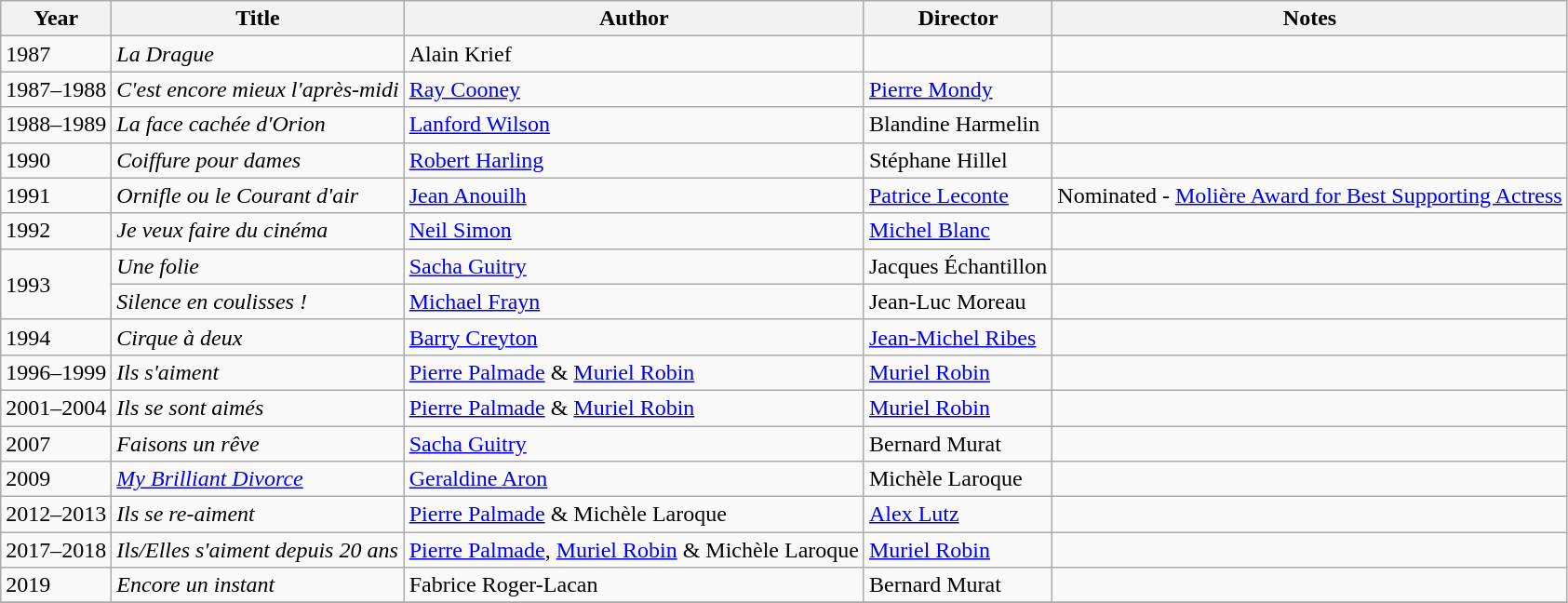<table class="wikitable">
<tr>
<th>Year</th>
<th>Title</th>
<th>Author</th>
<th>Director</th>
<th>Notes</th>
</tr>
<tr>
<td>1987</td>
<td><em>La Drague</em></td>
<td>Alain Krief</td>
<td></td>
<td></td>
</tr>
<tr>
<td>1987–1988</td>
<td><em>C'est encore mieux l'après-midi</em></td>
<td><a href='#'>Ray Cooney</a></td>
<td><a href='#'>Pierre Mondy</a></td>
<td></td>
</tr>
<tr>
<td>1988–1989</td>
<td><em>La face cachée d'Orion</em></td>
<td><a href='#'>Lanford Wilson</a></td>
<td>Blandine Harmelin</td>
<td></td>
</tr>
<tr>
<td>1990</td>
<td><em>Coiffure pour dames</em></td>
<td><a href='#'>Robert Harling</a></td>
<td>Stéphane Hillel</td>
<td></td>
</tr>
<tr>
<td>1991</td>
<td><em>Ornifle ou le Courant d'air</em></td>
<td><a href='#'>Jean Anouilh</a></td>
<td><a href='#'>Patrice Leconte</a></td>
<td>Nominated - <a href='#'>Molière Award for Best Supporting Actress</a></td>
</tr>
<tr>
<td>1992</td>
<td><em>Je veux faire du cinéma</em></td>
<td><a href='#'>Neil Simon</a></td>
<td><a href='#'>Michel Blanc</a></td>
<td></td>
</tr>
<tr>
<td rowspan=2>1993</td>
<td><em>Une folie</em></td>
<td><a href='#'>Sacha Guitry</a></td>
<td>Jacques Échantillon</td>
<td></td>
</tr>
<tr>
<td><em>Silence en coulisses !</em></td>
<td><a href='#'>Michael Frayn</a></td>
<td>Jean-Luc Moreau</td>
<td></td>
</tr>
<tr>
<td>1994</td>
<td><em>Cirque à deux</em></td>
<td><a href='#'>Barry Creyton</a></td>
<td><a href='#'>Jean-Michel Ribes</a></td>
<td></td>
</tr>
<tr>
<td>1996–1999</td>
<td><em>Ils s'aiment</em></td>
<td><a href='#'>Pierre Palmade</a> & <a href='#'>Muriel Robin</a></td>
<td><a href='#'>Muriel Robin</a></td>
<td></td>
</tr>
<tr>
<td>2001–2004</td>
<td><em>Ils se sont aimés</em></td>
<td><a href='#'>Pierre Palmade</a> & <a href='#'>Muriel Robin</a></td>
<td><a href='#'>Muriel Robin</a></td>
<td></td>
</tr>
<tr>
<td>2007</td>
<td><em>Faisons un rêve</em></td>
<td><a href='#'>Sacha Guitry</a></td>
<td>Bernard Murat</td>
<td></td>
</tr>
<tr>
<td>2009</td>
<td><em><a href='#'>My Brilliant Divorce</a></em></td>
<td><a href='#'>Geraldine Aron</a></td>
<td>Michèle Laroque</td>
<td></td>
</tr>
<tr>
<td>2012–2013</td>
<td><em>Ils se re-aiment</em></td>
<td><a href='#'>Pierre Palmade</a> & Michèle Laroque</td>
<td><a href='#'>Alex Lutz</a></td>
<td></td>
</tr>
<tr>
<td>2017–2018</td>
<td><em>Ils/Elles s'aiment depuis 20 ans</em></td>
<td><a href='#'>Pierre Palmade</a>, <a href='#'>Muriel Robin</a> & Michèle Laroque</td>
<td><a href='#'>Muriel Robin</a></td>
<td></td>
</tr>
<tr>
<td>2019</td>
<td><em>Encore un instant</em></td>
<td>Fabrice Roger-Lacan</td>
<td>Bernard Murat</td>
<td></td>
</tr>
<tr>
</tr>
</table>
